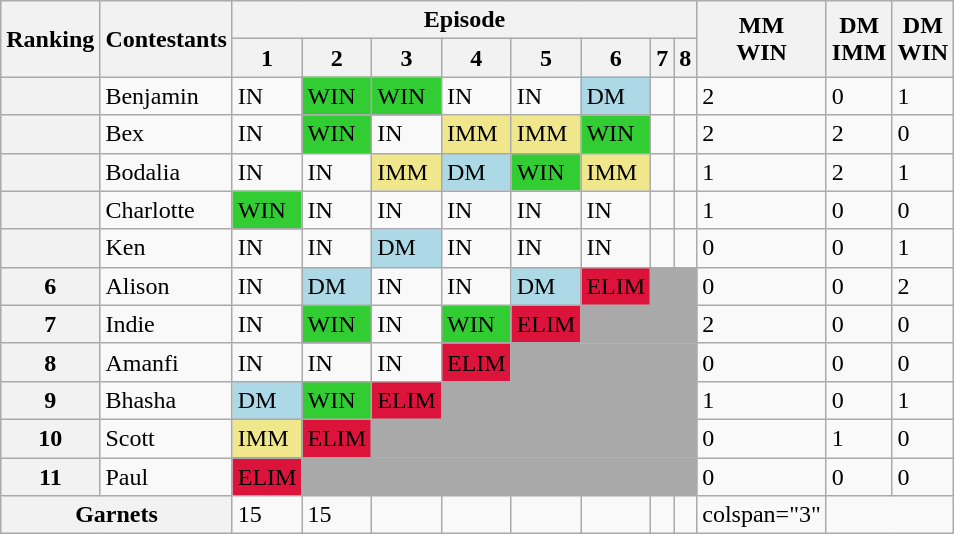<table class="wikitable">
<tr>
<th rowspan="2">Ranking</th>
<th rowspan="2">Contestants</th>
<th bgcolor=#efefef Colspan = 8>Episode</th>
<th rowspan="2">MM<br>WIN</th>
<th rowspan="2">DM<br>IMM</th>
<th rowspan="2">DM<br>WIN</th>
</tr>
<tr>
<th bgcolor=#efefef>1</th>
<th bgcolor=#efefef>2</th>
<th bgcolor=#efefef>3</th>
<th bgcolor=#efefef>4</th>
<th bgcolor=#efefef>5</th>
<th bgcolor=#efefef>6</th>
<th bgcolor=#efefef>7</th>
<th bgcolor=#efefef>8</th>
</tr>
<tr>
<th></th>
<td>Benjamin</td>
<td>IN</td>
<td style="background:limegreen;">WIN</td>
<td style="background:limegreen;">WIN</td>
<td>IN</td>
<td>IN</td>
<td style="background:lightblue;">DM</td>
<td></td>
<td></td>
<td>2</td>
<td>0</td>
<td>1</td>
</tr>
<tr>
<th></th>
<td>Bex</td>
<td>IN</td>
<td style="background:limegreen;">WIN</td>
<td>IN</td>
<td style="background:khaki;">IMM</td>
<td style="background:khaki;">IMM</td>
<td style="background:limegreen;">WIN</td>
<td></td>
<td></td>
<td>2</td>
<td>2</td>
<td>0</td>
</tr>
<tr>
<th></th>
<td>Bodalia</td>
<td>IN</td>
<td>IN</td>
<td style="background:khaki;">IMM</td>
<td style="background:lightblue;">DM</td>
<td style="background:limegreen;">WIN</td>
<td style="background:khaki;">IMM</td>
<td></td>
<td></td>
<td>1</td>
<td>2</td>
<td>1</td>
</tr>
<tr>
<th></th>
<td>Charlotte</td>
<td style="background:limegreen;">WIN</td>
<td>IN</td>
<td>IN</td>
<td>IN</td>
<td>IN</td>
<td>IN</td>
<td></td>
<td></td>
<td>1</td>
<td>0</td>
<td>0</td>
</tr>
<tr>
<th></th>
<td>Ken</td>
<td>IN</td>
<td>IN</td>
<td style="background:lightblue;">DM</td>
<td>IN</td>
<td>IN</td>
<td>IN</td>
<td></td>
<td></td>
<td>0</td>
<td>0</td>
<td>1</td>
</tr>
<tr>
<th>6</th>
<td>Alison</td>
<td>IN</td>
<td style="background:lightblue;">DM</td>
<td>IN</td>
<td>IN</td>
<td style="background:lightblue;">DM</td>
<td style="background:crimson;">ELIM</td>
<td colspan="2" style="background:darkgrey;"></td>
<td>0</td>
<td>0</td>
<td>2</td>
</tr>
<tr>
<th>7</th>
<td>Indie</td>
<td>IN</td>
<td style="background:limegreen;">WIN</td>
<td>IN</td>
<td style="background:limegreen;">WIN</td>
<td style="background:crimson;">ELIM</td>
<td colspan="3" style="background:darkgrey;"></td>
<td>2</td>
<td>0</td>
<td>0</td>
</tr>
<tr>
<th>8</th>
<td>Amanfi</td>
<td>IN</td>
<td>IN</td>
<td>IN</td>
<td style="background:crimson;">ELIM</td>
<td colspan="4" style="background:darkgrey;"></td>
<td>0</td>
<td>0</td>
<td>0</td>
</tr>
<tr>
<th>9</th>
<td>Bhasha</td>
<td style="background:lightblue;">DM</td>
<td style="background:limegreen;">WIN</td>
<td style="background:crimson;">ELIM</td>
<td colspan="5" style="background:darkgrey;"></td>
<td>1</td>
<td>0</td>
<td>1</td>
</tr>
<tr>
<th>10</th>
<td>Scott</td>
<td style="background:khaki;">IMM</td>
<td style="background:crimson;">ELIM</td>
<td colspan="6" style="background:darkgrey;"></td>
<td>0</td>
<td>1</td>
<td>0</td>
</tr>
<tr>
<th>11</th>
<td>Paul</td>
<td style="background:crimson;">ELIM</td>
<td colspan="7" style="background:darkgrey;"></td>
<td>0</td>
<td>0</td>
<td>0</td>
</tr>
<tr>
<th colspan="2"><strong>Garnets</strong></th>
<td>15</td>
<td>15</td>
<td></td>
<td></td>
<td></td>
<td></td>
<td></td>
<td></td>
<td>colspan="3" </td>
</tr>
</table>
